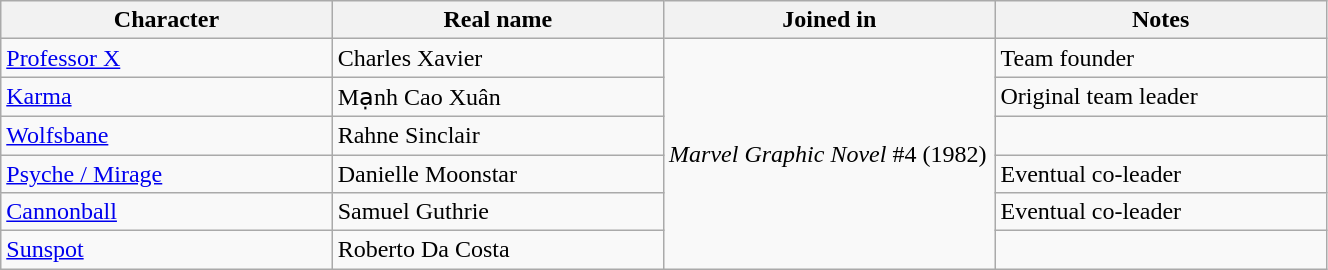<table class="wikitable" style="width:70%;">
<tr>
<th style="width:20%;">Character</th>
<th style="width:20%;">Real name</th>
<th style="width:20%;">Joined in</th>
<th style="width:20%;">Notes</th>
</tr>
<tr>
<td><a href='#'>Professor X</a></td>
<td>Charles Xavier</td>
<td rowspan="6"><em>Marvel Graphic Novel</em> #4 (1982)</td>
<td>Team founder</td>
</tr>
<tr>
<td><a href='#'>Karma</a></td>
<td>Mạnh Cao Xuân</td>
<td>Original team leader</td>
</tr>
<tr>
<td><a href='#'>Wolfsbane</a></td>
<td>Rahne Sinclair</td>
<td></td>
</tr>
<tr>
<td><a href='#'>Psyche / Mirage</a></td>
<td>Danielle Moonstar</td>
<td>Eventual co-leader</td>
</tr>
<tr>
<td><a href='#'>Cannonball</a></td>
<td>Samuel Guthrie</td>
<td>Eventual co-leader</td>
</tr>
<tr>
<td><a href='#'>Sunspot</a></td>
<td>Roberto Da Costa</td>
<td></td>
</tr>
</table>
